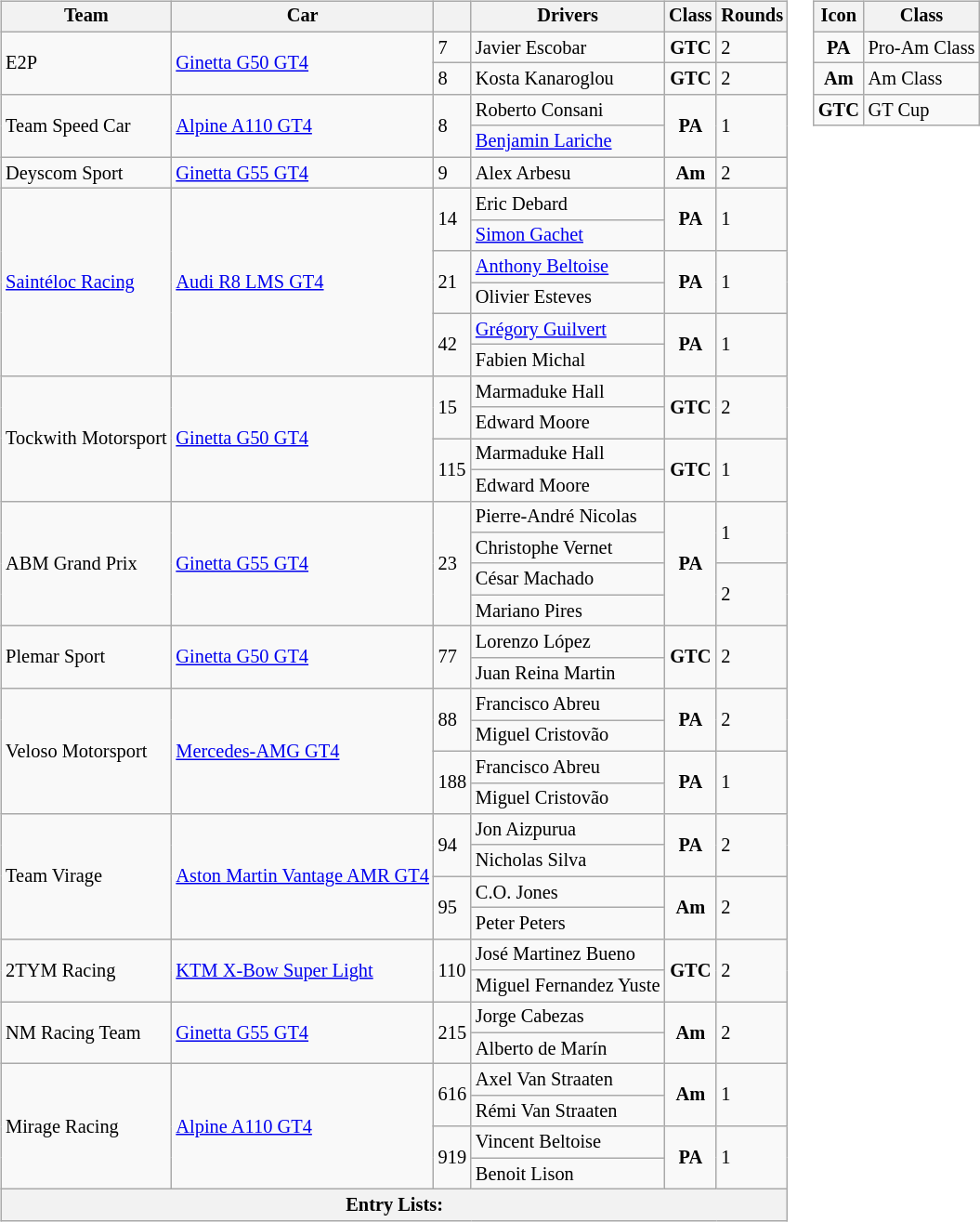<table>
<tr>
<td><br><table class="wikitable" style="font-size:85%;">
<tr>
<th>Team</th>
<th>Car</th>
<th></th>
<th>Drivers</th>
<th>Class</th>
<th>Rounds</th>
</tr>
<tr>
<td rowspan=2> E2P</td>
<td rowspan=2><a href='#'>Ginetta G50 GT4</a></td>
<td>7</td>
<td> Javier Escobar</td>
<td align=center><strong><span>GTC</span></strong></td>
<td>2</td>
</tr>
<tr>
<td>8</td>
<td> Kosta Kanaroglou</td>
<td align=center><strong><span>GTC</span></strong></td>
<td>2</td>
</tr>
<tr>
<td rowspan=2> Team Speed Car</td>
<td rowspan=2><a href='#'>Alpine A110 GT4</a></td>
<td rowspan=2>8</td>
<td> Roberto Consani</td>
<td rowspan=2 align=center><strong><span>PA</span></strong></td>
<td rowspan=2>1</td>
</tr>
<tr>
<td> <a href='#'>Benjamin Lariche</a></td>
</tr>
<tr>
<td> Deyscom Sport</td>
<td><a href='#'>Ginetta G55 GT4</a></td>
<td>9</td>
<td> Alex Arbesu</td>
<td align=center><strong><span>Am</span></strong></td>
<td>2</td>
</tr>
<tr>
<td rowspan=6> <a href='#'>Saintéloc Racing</a></td>
<td rowspan=6><a href='#'>Audi R8 LMS GT4</a></td>
<td rowspan=2>14</td>
<td> Eric Debard</td>
<td rowspan=2 align=center><strong><span>PA</span></strong></td>
<td rowspan=2>1</td>
</tr>
<tr>
<td> <a href='#'>Simon Gachet</a></td>
</tr>
<tr>
<td rowspan=2>21</td>
<td> <a href='#'>Anthony Beltoise</a></td>
<td rowspan=2 align=center><strong><span>PA</span></strong></td>
<td rowspan=2>1</td>
</tr>
<tr>
<td> Olivier Esteves</td>
</tr>
<tr>
<td rowspan=2>42</td>
<td> <a href='#'>Grégory Guilvert</a></td>
<td rowspan=2 align=center><strong><span>PA</span></strong></td>
<td rowspan=2>1</td>
</tr>
<tr>
<td> Fabien Michal</td>
</tr>
<tr>
<td rowspan=4> Tockwith Motorsport</td>
<td rowspan=4><a href='#'>Ginetta G50 GT4</a></td>
<td rowspan=2>15</td>
<td> Marmaduke Hall</td>
<td rowspan=2 align=center><strong><span>GTC</span></strong></td>
<td rowspan=2>2</td>
</tr>
<tr>
<td> Edward Moore</td>
</tr>
<tr>
<td rowspan=2>115</td>
<td> Marmaduke Hall</td>
<td rowspan=2 align=center><strong><span>GTC</span></strong></td>
<td rowspan=2>1</td>
</tr>
<tr>
<td> Edward Moore</td>
</tr>
<tr>
<td rowspan=4> ABM Grand Prix</td>
<td rowspan=4><a href='#'>Ginetta G55 GT4</a></td>
<td rowspan=4>23</td>
<td> Pierre-André Nicolas</td>
<td rowspan=4 align=center><strong><span>PA</span></strong></td>
<td rowspan=2>1</td>
</tr>
<tr>
<td> Christophe Vernet</td>
</tr>
<tr>
<td> César Machado</td>
<td rowspan=2>2</td>
</tr>
<tr>
<td> Mariano Pires</td>
</tr>
<tr>
<td rowspan=2> Plemar Sport</td>
<td rowspan=2><a href='#'>Ginetta G50 GT4</a></td>
<td rowspan=2>77</td>
<td> Lorenzo López</td>
<td rowspan=2 align=center><strong><span>GTC</span></strong></td>
<td rowspan=2>2</td>
</tr>
<tr>
<td> Juan Reina Martin</td>
</tr>
<tr>
<td rowspan=4> Veloso Motorsport</td>
<td rowspan=4><a href='#'>Mercedes-AMG GT4</a></td>
<td rowspan=2>88</td>
<td> Francisco Abreu</td>
<td rowspan=2 align=center><strong><span>PA</span></strong></td>
<td rowspan=2>2</td>
</tr>
<tr>
<td> Miguel Cristovão</td>
</tr>
<tr>
<td rowspan=2>188</td>
<td> Francisco Abreu</td>
<td rowspan=2 align=center><strong><span>PA</span></strong></td>
<td rowspan=2>1</td>
</tr>
<tr>
<td> Miguel Cristovão</td>
</tr>
<tr>
<td rowspan=4> Team Virage</td>
<td rowspan=4><a href='#'>Aston Martin Vantage AMR GT4</a></td>
<td rowspan=2>94</td>
<td> Jon Aizpurua</td>
<td rowspan=2 align=center><strong><span>PA</span></strong></td>
<td rowspan=2>2</td>
</tr>
<tr>
<td> Nicholas Silva</td>
</tr>
<tr>
<td rowspan=2>95</td>
<td> C.O. Jones</td>
<td rowspan=2 align=center><strong><span>Am</span></strong></td>
<td rowspan=2>2</td>
</tr>
<tr>
<td> Peter Peters</td>
</tr>
<tr>
<td rowspan=2> 2TYM Racing</td>
<td rowspan=2><a href='#'>KTM X-Bow Super Light</a></td>
<td rowspan=2>110</td>
<td> José Martinez Bueno</td>
<td rowspan=2 align=center><strong><span>GTC</span></strong></td>
<td rowspan=2>2</td>
</tr>
<tr>
<td> Miguel Fernandez Yuste</td>
</tr>
<tr>
<td rowspan=2> NM Racing Team</td>
<td rowspan=2><a href='#'>Ginetta G55 GT4</a></td>
<td rowspan=2>215</td>
<td> Jorge Cabezas</td>
<td rowspan=2 align=center><strong><span>Am</span></strong></td>
<td rowspan=2>2</td>
</tr>
<tr>
<td> Alberto de Marín</td>
</tr>
<tr>
<td rowspan=4> Mirage Racing</td>
<td rowspan=4><a href='#'>Alpine A110 GT4</a></td>
<td rowspan=2>616</td>
<td> Axel Van Straaten</td>
<td rowspan=2 align=center><strong><span>Am</span></strong></td>
<td rowspan=2>1</td>
</tr>
<tr>
<td> Rémi  Van Straaten</td>
</tr>
<tr>
<td rowspan=2>919</td>
<td> Vincent Beltoise</td>
<td rowspan=2 align=center><strong><span>PA</span></strong></td>
<td rowspan=2>1</td>
</tr>
<tr>
<td> Benoit Lison</td>
</tr>
<tr>
<th colspan=6>Entry Lists:</th>
</tr>
</table>
</td>
<td valign="top"><br><table class="wikitable" style="font-size:85%;">
<tr>
<th>Icon</th>
<th>Class</th>
</tr>
<tr>
<td align=center><strong><span>PA</span></strong></td>
<td>Pro-Am Class</td>
</tr>
<tr>
<td align=center><strong><span>Am</span></strong></td>
<td>Am Class</td>
</tr>
<tr>
<td align=center><strong><span>GTC</span></strong></td>
<td>GT Cup</td>
</tr>
</table>
</td>
</tr>
</table>
